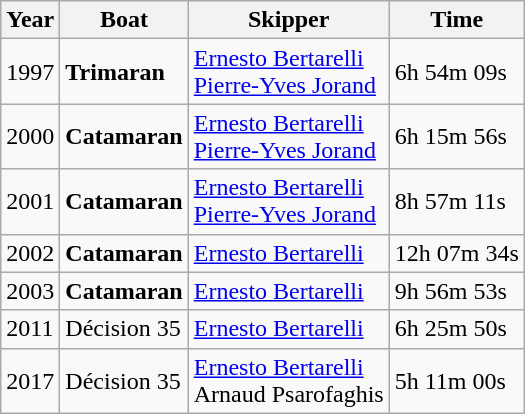<table class="wikitable">
<tr>
<th>Year</th>
<th>Boat</th>
<th>Skipper</th>
<th>Time</th>
</tr>
<tr>
<td>1997</td>
<td><strong>Trimaran</strong></td>
<td><a href='#'>Ernesto Bertarelli</a><br><a href='#'>Pierre-Yves Jorand</a></td>
<td>6h 54m 09s</td>
</tr>
<tr>
<td>2000</td>
<td><strong>Catamaran</strong></td>
<td><a href='#'>Ernesto Bertarelli</a><br><a href='#'>Pierre-Yves Jorand</a></td>
<td>6h 15m 56s</td>
</tr>
<tr>
<td>2001</td>
<td><strong>Catamaran</strong></td>
<td><a href='#'>Ernesto Bertarelli</a><br><a href='#'>Pierre-Yves Jorand</a></td>
<td>8h 57m 11s</td>
</tr>
<tr>
<td>2002</td>
<td><strong>Catamaran</strong></td>
<td><a href='#'>Ernesto Bertarelli</a></td>
<td>12h 07m 34s</td>
</tr>
<tr>
<td>2003</td>
<td><strong>Catamaran</strong></td>
<td><a href='#'>Ernesto Bertarelli</a></td>
<td>9h 56m 53s</td>
</tr>
<tr>
<td>2011</td>
<td>Décision 35</td>
<td><a href='#'>Ernesto Bertarelli</a></td>
<td>6h 25m 50s</td>
</tr>
<tr>
<td>2017</td>
<td>Décision 35</td>
<td><a href='#'>Ernesto Bertarelli</a><br>Arnaud Psarofaghis</td>
<td>5h 11m 00s</td>
</tr>
</table>
